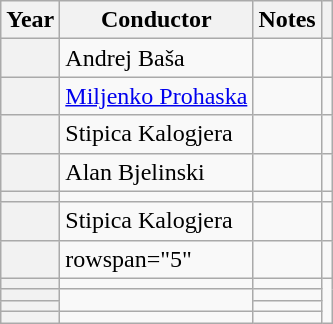<table class="wikitable plainrowheaders">
<tr>
<th>Year</th>
<th>Conductor</th>
<th>Notes</th>
<th></th>
</tr>
<tr>
<th scope="row"></th>
<td>Andrej Baša</td>
<td></td>
<td></td>
</tr>
<tr>
<th scope="row"></th>
<td><a href='#'>Miljenko Prohaska</a></td>
<td></td>
<td></td>
</tr>
<tr>
<th scope="row"></th>
<td>Stipica Kalogjera</td>
<td></td>
<td></td>
</tr>
<tr>
<th scope="row"></th>
<td>Alan Bjelinski</td>
<td></td>
<td></td>
</tr>
<tr>
<th scope="row"></th>
<td></td>
<td></td>
<td></td>
</tr>
<tr>
<th scope="row"></th>
<td>Stipica Kalogjera</td>
<td></td>
<td></td>
</tr>
<tr>
<th scope="row"></th>
<td>rowspan="5" </td>
<td></td>
<td></td>
</tr>
<tr>
<th scope="row"></th>
<td></td>
<td></td>
</tr>
<tr>
<th scope="row"></th>
<td rowspan="2"></td>
<td></td>
</tr>
<tr>
<th scope="row"></th>
<td></td>
</tr>
<tr>
<th scope="row"></th>
<td></td>
<td></td>
</tr>
</table>
